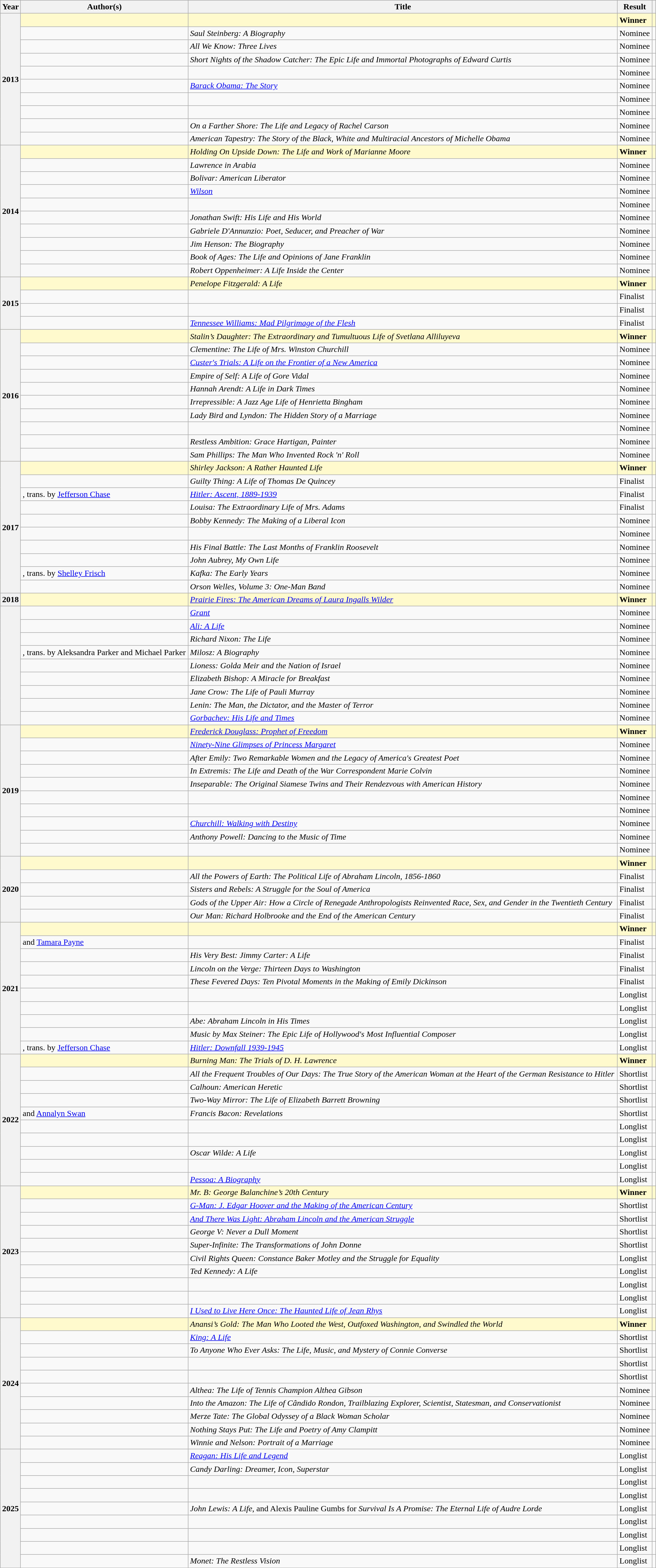<table class="wikitable sortable mw-collapsible" cellpadding="10" width="100%" align="center" style="clear:both;">
<tr>
<th scope="col">Year</th>
<th>Author(s)</th>
<th scope="col">Title</th>
<th scope="col">Result</th>
<th scope="col"></th>
</tr>
<tr style="background:LemonChiffon;" color:black>
<th rowspan="10">2013</th>
<td></td>
<td><em></em></td>
<td><strong>Winner</strong></td>
<td></td>
</tr>
<tr>
<td></td>
<td><em>Saul Steinberg: A Biography</em></td>
<td>Nominee</td>
<td></td>
</tr>
<tr>
<td></td>
<td><em>All We Know: Three Lives</em></td>
<td>Nominee</td>
<td></td>
</tr>
<tr>
<td></td>
<td><em>Short Nights of the Shadow Catcher: The Epic Life and Immortal Photographs of Edward Curtis</em></td>
<td>Nominee</td>
<td></td>
</tr>
<tr>
<td></td>
<td><em></em></td>
<td>Nominee</td>
<td></td>
</tr>
<tr>
<td></td>
<td><a href='#'><em>Barack Obama: The Story</em></a></td>
<td>Nominee</td>
<td></td>
</tr>
<tr>
<td></td>
<td><em></em></td>
<td>Nominee</td>
<td></td>
</tr>
<tr>
<td></td>
<td><em></em></td>
<td>Nominee</td>
<td></td>
</tr>
<tr>
<td></td>
<td><em>On a Farther Shore: The Life and Legacy of Rachel Carson</em></td>
<td>Nominee</td>
<td></td>
</tr>
<tr>
<td></td>
<td><em>American Tapestry: The Story of the Black, White and Multiracial Ancestors of Michelle Obama</em></td>
<td>Nominee</td>
<td></td>
</tr>
<tr style="background:LemonChiffon;" color:black>
<th rowspan="10">2014</th>
<td></td>
<td><em>Holding On Upside Down: The Life and Work of Marianne Moore</em></td>
<td><strong>Winner</strong></td>
<td></td>
</tr>
<tr>
<td></td>
<td><em>Lawrence in Arabia</em></td>
<td>Nominee</td>
<td></td>
</tr>
<tr>
<td></td>
<td><em>Bolivar: American Liberator</em></td>
<td>Nominee</td>
<td></td>
</tr>
<tr>
<td></td>
<td><em><a href='#'>Wilson</a></em></td>
<td>Nominee</td>
<td></td>
</tr>
<tr>
<td></td>
<td><em></em></td>
<td>Nominee</td>
<td></td>
</tr>
<tr>
<td></td>
<td><em>Jonathan Swift: His Life and His World</em></td>
<td>Nominee</td>
<td></td>
</tr>
<tr>
<td></td>
<td><em>Gabriele D'Annunzio: Poet, Seducer, and Preacher of War</em></td>
<td>Nominee</td>
<td></td>
</tr>
<tr>
<td></td>
<td><em>Jim Henson: The Biography</em></td>
<td>Nominee</td>
<td></td>
</tr>
<tr>
<td></td>
<td><em>Book of Ages: The Life and Opinions of Jane Franklin</em></td>
<td>Nominee</td>
<td></td>
</tr>
<tr>
<td></td>
<td><em>Robert Oppenheimer: A Life Inside the Center</em></td>
<td>Nominee</td>
<td></td>
</tr>
<tr style="background:LemonChiffon;" color:black>
<th rowspan="4">2015</th>
<td></td>
<td><em>Penelope Fitzgerald: A Life</em></td>
<td><strong>Winner</strong></td>
<td></td>
</tr>
<tr>
<td></td>
<td><em></em></td>
<td>Finalist</td>
<td></td>
</tr>
<tr>
<td></td>
<td><em></em></td>
<td>Finalist</td>
<td></td>
</tr>
<tr>
<td></td>
<td><a href='#'><em>Tennessee Williams: Mad Pilgrimage of the Flesh</em></a></td>
<td>Finalist</td>
<td></td>
</tr>
<tr style="background:LemonChiffon;" color:black>
<th rowspan="10">2016</th>
<td></td>
<td><em>Stalin’s Daughter: The Extraordinary and Tumultuous Life of Svetlana Alliluyeva</em></td>
<td><strong>Winner</strong></td>
<td></td>
</tr>
<tr>
<td></td>
<td><em>Clementine: The Life of Mrs. Winston Churchill</em></td>
<td>Nominee</td>
<td></td>
</tr>
<tr>
<td></td>
<td><em><a href='#'>Custer's Trials: A Life on the Frontier of a New America</a></em></td>
<td>Nominee</td>
<td></td>
</tr>
<tr>
<td></td>
<td><em>Empire of Self: A Life of Gore Vidal</em></td>
<td>Nominee</td>
<td></td>
</tr>
<tr>
<td></td>
<td><em>Hannah Arendt: A Life in Dark Times</em></td>
<td>Nominee</td>
<td></td>
</tr>
<tr>
<td></td>
<td><em>Irrepressible: A Jazz Age Life of Henrietta Bingham</em></td>
<td>Nominee</td>
<td></td>
</tr>
<tr>
<td></td>
<td><em>Lady Bird and Lyndon: The Hidden Story of a Marriage</em></td>
<td>Nominee</td>
<td></td>
</tr>
<tr>
<td></td>
<td><em></em></td>
<td>Nominee</td>
<td></td>
</tr>
<tr>
<td></td>
<td><em>Restless Ambition: Grace Hartigan, Painter</em></td>
<td>Nominee</td>
<td></td>
</tr>
<tr>
<td></td>
<td><em>Sam Phillips: The Man Who Invented Rock 'n' Roll</em></td>
<td>Nominee</td>
<td></td>
</tr>
<tr style="background:LemonChiffon;" color:black>
<th rowspan="10">2017</th>
<td></td>
<td><em>Shirley Jackson: A Rather Haunted Life</em></td>
<td><strong>Winner</strong></td>
<td></td>
</tr>
<tr>
<td></td>
<td><em>Guilty Thing: A Life of Thomas De Quincey</em></td>
<td>Finalist</td>
<td></td>
</tr>
<tr>
<td>, trans. by <a href='#'>Jefferson Chase</a></td>
<td><a href='#'><em>Hitler: Ascent, 1889-1939</em></a></td>
<td>Finalist</td>
<td></td>
</tr>
<tr>
<td></td>
<td><em>Louisa: The Extraordinary Life of Mrs. Adams</em></td>
<td>Finalist</td>
<td></td>
</tr>
<tr>
<td></td>
<td><em>Bobby Kennedy: The Making of a Liberal Icon</em></td>
<td>Nominee</td>
<td></td>
</tr>
<tr>
<td></td>
<td><em></em></td>
<td>Nominee</td>
<td></td>
</tr>
<tr>
<td></td>
<td><em>His Final Battle: The Last Months of Franklin Roosevelt</em></td>
<td>Nominee</td>
<td></td>
</tr>
<tr>
<td></td>
<td><em>John Aubrey, My Own Life</em></td>
<td>Nominee</td>
<td></td>
</tr>
<tr>
<td>, trans. by <a href='#'>Shelley Frisch</a></td>
<td><em>Kafka: The Early Years</em></td>
<td>Nominee</td>
<td></td>
</tr>
<tr>
<td></td>
<td><em>Orson Welles, Volume 3: One-Man Band</em></td>
<td>Nominee</td>
<td></td>
</tr>
<tr style="background:LemonChiffon;" color:black>
<th>2018</th>
<td></td>
<td><em><a href='#'>Prairie Fires: The American Dreams of Laura Ingalls Wilder</a></em></td>
<td><strong>Winner</strong></td>
<td></td>
</tr>
<tr>
<th rowspan="9"></th>
<td></td>
<td><em><a href='#'>Grant</a></em></td>
<td>Nominee</td>
<td></td>
</tr>
<tr>
<td></td>
<td><em><a href='#'>Ali: A Life</a></em></td>
<td>Nominee</td>
<td></td>
</tr>
<tr>
<td></td>
<td><em>Richard Nixon: The Life</em></td>
<td>Nominee</td>
<td></td>
</tr>
<tr>
<td>, trans. by Aleksandra Parker and Michael Parker</td>
<td><em>Milosz: A Biography</em></td>
<td>Nominee</td>
<td></td>
</tr>
<tr>
<td></td>
<td><em>Lioness: Golda Meir and the Nation of Israel</em></td>
<td>Nominee</td>
<td></td>
</tr>
<tr>
<td></td>
<td><em>Elizabeth Bishop: A Miracle for Breakfast</em></td>
<td>Nominee</td>
<td></td>
</tr>
<tr>
<td></td>
<td><em>Jane Crow: The Life of Pauli Murray</em></td>
<td>Nominee</td>
<td></td>
</tr>
<tr>
<td></td>
<td><em>Lenin: The Man, the Dictator, and the Master of Terror</em></td>
<td>Nominee</td>
<td></td>
</tr>
<tr>
<td></td>
<td><em><a href='#'>Gorbachev: His Life and Times</a></em></td>
<td>Nominee</td>
<td></td>
</tr>
<tr style="background:LemonChiffon;" color:black>
<th rowspan="10">2019</th>
<td></td>
<td><em><a href='#'>Frederick Douglass: Prophet of Freedom</a></em></td>
<td><strong>Winner</strong></td>
<td></td>
</tr>
<tr>
<td></td>
<td><em><a href='#'>Ninety-Nine Glimpses of Princess Margaret</a></em></td>
<td>Nominee</td>
<td></td>
</tr>
<tr>
<td></td>
<td><em>After Emily: Two Remarkable Women and the Legacy of America's Greatest Poet</em></td>
<td>Nominee</td>
<td></td>
</tr>
<tr>
<td></td>
<td><em>In Extremis: The Life and Death of the War Correspondent Marie Colvin</em></td>
<td>Nominee</td>
<td></td>
</tr>
<tr>
<td></td>
<td><em>Inseparable: The Original Siamese Twins and Their Rendezvous with American History</em></td>
<td>Nominee</td>
<td></td>
</tr>
<tr>
<td></td>
<td><em></em></td>
<td>Nominee</td>
<td></td>
</tr>
<tr>
<td></td>
<td><em></em></td>
<td>Nominee</td>
<td></td>
</tr>
<tr>
<td></td>
<td><em><a href='#'>Churchill: Walking with Destiny</a></em></td>
<td>Nominee</td>
<td></td>
</tr>
<tr>
<td></td>
<td><em>Anthony Powell: Dancing to the Music of Time</em></td>
<td>Nominee</td>
<td></td>
</tr>
<tr>
<td></td>
<td><em></em></td>
<td>Nominee</td>
<td></td>
</tr>
<tr style="background:LemonChiffon;" color:black>
<th rowspan="5">2020</th>
<td></td>
<td><em></em></td>
<td><strong>Winner</strong></td>
<td></td>
</tr>
<tr>
<td></td>
<td><em>All the Powers of Earth: The Political Life of Abraham Lincoln, 1856-1860</em></td>
<td>Finalist</td>
<td></td>
</tr>
<tr>
<td></td>
<td><em>Sisters and Rebels: A Struggle for the Soul of America</em></td>
<td>Finalist</td>
<td></td>
</tr>
<tr>
<td></td>
<td><em>Gods of the Upper Air: How a Circle of Renegade Anthropologists Reinvented Race, Sex, and Gender in the Twentieth Century</em></td>
<td>Finalist</td>
<td></td>
</tr>
<tr>
<td></td>
<td><em>Our Man: Richard Holbrooke and the End of the American Century</em></td>
<td>Finalist</td>
<td></td>
</tr>
<tr style="background:LemonChiffon;" color:black>
<th rowspan="10">2021</th>
<td></td>
<td></td>
<td><strong>Winner</strong></td>
<td></td>
</tr>
<tr>
<td> and <a href='#'>Tamara Payne</a></td>
<td><em></em></td>
<td>Finalist</td>
<td></td>
</tr>
<tr>
<td></td>
<td><em>His Very Best: Jimmy Carter: A Life</em></td>
<td>Finalist</td>
<td></td>
</tr>
<tr>
<td></td>
<td><em>Lincoln on the Verge: Thirteen Days to Washington</em></td>
<td>Finalist</td>
<td></td>
</tr>
<tr>
<td></td>
<td><em>These Fevered Days: Ten Pivotal Moments in the Making of Emily Dickinson</em></td>
<td>Finalist</td>
<td></td>
</tr>
<tr>
<td></td>
<td><em></em></td>
<td>Longlist</td>
<td></td>
</tr>
<tr>
<td></td>
<td><em></em></td>
<td>Longlist</td>
<td></td>
</tr>
<tr>
<td></td>
<td><em>Abe: Abraham Lincoln in His Times</em></td>
<td>Longlist</td>
<td></td>
</tr>
<tr>
<td></td>
<td><em>Music by Max Steiner: The Epic Life of Hollywood's Most Influential Composer</em></td>
<td>Longlist</td>
<td></td>
</tr>
<tr>
<td>, trans. by <a href='#'>Jefferson Chase</a></td>
<td><a href='#'><em>Hitler: Downfall 1939-1945</em></a></td>
<td>Longlist</td>
<td></td>
</tr>
<tr style="background:LemonChiffon;" color:black>
<th rowspan="10">2022</th>
<td></td>
<td><em>Burning Man: The Trials of D. H. Lawrence</em></td>
<td><strong>Winner</strong></td>
<td></td>
</tr>
<tr>
<td></td>
<td><em>All the Frequent Troubles of Our Days: The True Story of the American Woman at the Heart of the German Resistance to Hitler</em></td>
<td>Shortlist</td>
<td></td>
</tr>
<tr>
<td></td>
<td><em>Calhoun: American Heretic</em></td>
<td>Shortlist</td>
<td></td>
</tr>
<tr>
<td></td>
<td><em>Two-Way Mirror: The Life of Elizabeth Barrett Browning</em></td>
<td>Shortlist</td>
<td></td>
</tr>
<tr>
<td> and <a href='#'>Annalyn Swan</a></td>
<td><em>Francis Bacon: Revelations</em></td>
<td>Shortlist</td>
<td></td>
</tr>
<tr>
<td></td>
<td><em></em></td>
<td>Longlist</td>
<td></td>
</tr>
<tr>
<td></td>
<td><em></em></td>
<td>Longlist</td>
<td></td>
</tr>
<tr>
<td></td>
<td><em>Oscar Wilde: A Life</em></td>
<td>Longlist</td>
<td></td>
</tr>
<tr>
<td></td>
<td><em></em></td>
<td>Longlist</td>
<td></td>
</tr>
<tr>
<td></td>
<td><em><a href='#'>Pessoa: A Biography</a></em></td>
<td>Longlist</td>
<td></td>
</tr>
<tr style="background:LemonChiffon;" color:black>
<th rowspan="10">2023</th>
<td></td>
<td><em>Mr. B: George Balanchine’s 20th Century</em></td>
<td><strong>Winner</strong></td>
<td></td>
</tr>
<tr>
<td></td>
<td><em><a href='#'>G-Man: J. Edgar Hoover and the Making of the American Century</a></em></td>
<td>Shortlist</td>
<td></td>
</tr>
<tr>
<td></td>
<td><a href='#'><em>And There Was Light: Abraham Lincoln and the American Struggle</em></a></td>
<td>Shortlist</td>
<td></td>
</tr>
<tr>
<td></td>
<td><em>George V: Never a Dull Moment</em></td>
<td>Shortlist</td>
<td></td>
</tr>
<tr>
<td></td>
<td><em>Super-Infinite: The Transformations of John Donne</em></td>
<td>Shortlist</td>
<td></td>
</tr>
<tr>
<td></td>
<td><em>Civil Rights Queen: Constance Baker Motley and the Struggle for Equality</em></td>
<td>Longlist</td>
<td></td>
</tr>
<tr>
<td></td>
<td><em>Ted Kennedy: A Life</em></td>
<td>Longlist</td>
<td></td>
</tr>
<tr>
<td></td>
<td><em></em></td>
<td>Longlist</td>
<td></td>
</tr>
<tr>
<td></td>
<td><em></em></td>
<td>Longlist</td>
<td></td>
</tr>
<tr>
<td></td>
<td><em><a href='#'>I Used to Live Here Once: The Haunted Life of Jean Rhys</a></em></td>
<td>Longlist</td>
<td></td>
</tr>
<tr style="background:LemonChiffon;" color:black>
<th rowspan="10">2024</th>
<td></td>
<td><em>Anansi’s Gold: The Man Who Looted the West, Outfoxed Washington, and Swindled the World</em></td>
<td><strong>Winner</strong></td>
<td></td>
</tr>
<tr>
<td></td>
<td><em><a href='#'>King: A Life</a></em></td>
<td>Shortlist</td>
<td></td>
</tr>
<tr>
<td></td>
<td><em>To Anyone Who Ever Asks: The Life, Music, and Mystery of Connie Converse</em></td>
<td>Shortlist</td>
<td></td>
</tr>
<tr>
<td></td>
<td><em></em></td>
<td>Shortlist</td>
<td></td>
</tr>
<tr>
<td></td>
<td><em></em></td>
<td>Shortlist</td>
<td></td>
</tr>
<tr>
<td></td>
<td><em>Althea: The Life of Tennis Champion Althea Gibson</em></td>
<td>Nominee</td>
<td></td>
</tr>
<tr>
<td></td>
<td><em>Into the Amazon: The Life of Cândido Rondon, Trailblazing Explorer, Scientist, Statesman, and Conservationist</em></td>
<td>Nominee</td>
<td></td>
</tr>
<tr>
<td></td>
<td><em>Merze Tate: The Global Odyssey of a Black Woman Scholar</em></td>
<td>Nominee</td>
<td></td>
</tr>
<tr>
<td></td>
<td><em>Nothing Stays Put: The Life and Poetry of Amy Clampitt</em></td>
<td>Nominee</td>
<td></td>
</tr>
<tr>
<td></td>
<td><em>Winnie and Nelson: Portrait of a Marriage</em></td>
<td>Nominee</td>
<td></td>
</tr>
<tr>
<th rowspan="9">2025</th>
<td></td>
<td><a href='#'><em>Reagan: His Life and Legend</em></a></td>
<td>Longlist</td>
<td></td>
</tr>
<tr>
<td></td>
<td><em>Candy Darling: Dreamer, Icon, Superstar</em></td>
<td>Longlist</td>
<td></td>
</tr>
<tr>
<td></td>
<td><em></em></td>
<td>Longlist</td>
<td></td>
</tr>
<tr>
<td></td>
<td><em></em></td>
<td>Longlist</td>
<td></td>
</tr>
<tr>
<td></td>
<td><em>John Lewis: A Life</em>, and Alexis Pauline Gumbs for <em>Survival Is A Promise: The Eternal Life of Audre Lorde</em></td>
<td>Longlist</td>
<td></td>
</tr>
<tr>
<td></td>
<td><em></em></td>
<td>Longlist</td>
<td></td>
</tr>
<tr>
<td></td>
<td><em></em></td>
<td>Longlist</td>
<td></td>
</tr>
<tr>
<td></td>
<td><em></em></td>
<td>Longlist</td>
<td></td>
</tr>
<tr>
<td></td>
<td><em>Monet: The Restless Vision</em></td>
<td>Longlist</td>
<td></td>
</tr>
</table>
